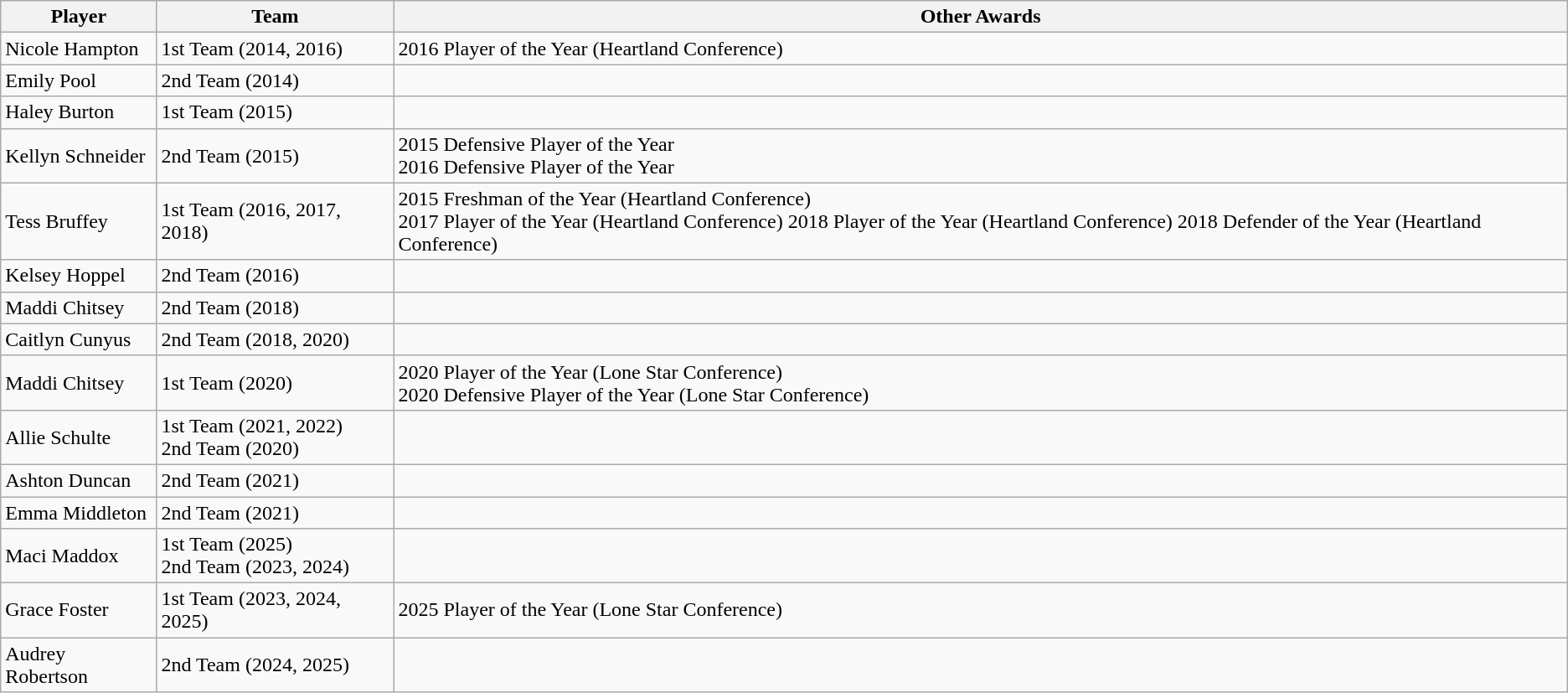<table class="wikitable">
<tr>
<th>Player</th>
<th>Team</th>
<th>Other Awards</th>
</tr>
<tr>
<td>Nicole Hampton</td>
<td>1st Team (2014, 2016)</td>
<td>2016 Player of the Year (Heartland Conference)</td>
</tr>
<tr>
<td>Emily Pool</td>
<td>2nd Team (2014)</td>
<td></td>
</tr>
<tr>
<td>Haley Burton</td>
<td>1st Team (2015)</td>
<td></td>
</tr>
<tr>
<td>Kellyn Schneider</td>
<td>2nd Team (2015)</td>
<td>2015 Defensive Player of the Year<br>2016 Defensive Player of the Year</td>
</tr>
<tr>
<td>Tess Bruffey</td>
<td>1st Team (2016, 2017, 2018)</td>
<td>2015 Freshman of the Year (Heartland Conference)<br>2017 Player of the Year (Heartland Conference)
2018 Player of the Year (Heartland Conference)
2018 Defender of the Year (Heartland Conference)</td>
</tr>
<tr>
<td>Kelsey Hoppel</td>
<td>2nd Team (2016)</td>
<td></td>
</tr>
<tr>
<td>Maddi Chitsey</td>
<td>2nd Team (2018)</td>
<td></td>
</tr>
<tr>
<td>Caitlyn Cunyus</td>
<td>2nd Team (2018, 2020)</td>
<td></td>
</tr>
<tr>
<td>Maddi Chitsey</td>
<td>1st Team (2020)</td>
<td>2020 Player of the Year (Lone Star Conference)<br>2020 Defensive Player of the Year (Lone Star Conference)</td>
</tr>
<tr>
<td>Allie Schulte</td>
<td>1st Team (2021, 2022)<br>2nd Team (2020)</td>
<td></td>
</tr>
<tr>
<td>Ashton Duncan</td>
<td>2nd Team (2021)</td>
<td></td>
</tr>
<tr>
<td>Emma Middleton</td>
<td>2nd Team (2021)</td>
<td></td>
</tr>
<tr>
<td>Maci Maddox</td>
<td>1st Team (2025)<br>2nd Team (2023, 2024) </td>
<td></td>
</tr>
<tr>
<td>Grace Foster</td>
<td>1st Team (2023, 2024, 2025)</td>
<td>2025 Player of the Year (Lone Star Conference)</td>
</tr>
<tr>
<td>Audrey Robertson</td>
<td>2nd Team (2024, 2025)</td>
<td></td>
</tr>
</table>
